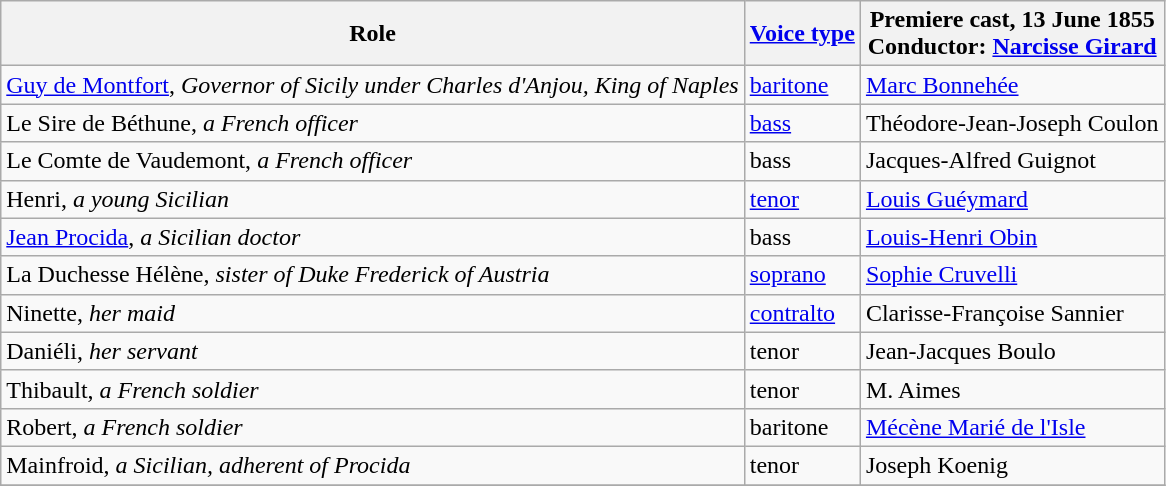<table class="wikitable">
<tr>
<th>Role</th>
<th><a href='#'>Voice type</a></th>
<th>Premiere cast, 13 June 1855<br>Conductor: <a href='#'>Narcisse Girard</a></th>
</tr>
<tr>
<td><a href='#'>Guy de Montfort</a>, <em>Governor of Sicily under Charles d'Anjou, King of Naples</em></td>
<td><a href='#'>baritone</a></td>
<td><a href='#'>Marc Bonnehée</a></td>
</tr>
<tr>
<td>Le Sire de Béthune, <em>a French officer</em></td>
<td><a href='#'>bass</a></td>
<td>Théodore-Jean-Joseph Coulon</td>
</tr>
<tr>
<td>Le Comte de Vaudemont, <em>a French officer</em></td>
<td>bass</td>
<td>Jacques-Alfred Guignot</td>
</tr>
<tr>
<td>Henri, <em>a young Sicilian</em></td>
<td><a href='#'>tenor</a></td>
<td><a href='#'>Louis Guéymard</a></td>
</tr>
<tr>
<td><a href='#'>Jean Procida</a>, <em>a Sicilian doctor</em></td>
<td>bass</td>
<td><a href='#'>Louis-Henri Obin</a></td>
</tr>
<tr>
<td>La Duchesse Hélène, <em>sister of Duke Frederick of Austria</em></td>
<td><a href='#'>soprano</a></td>
<td><a href='#'>Sophie Cruvelli</a></td>
</tr>
<tr>
<td>Ninette, <em>her maid</em></td>
<td><a href='#'>contralto</a></td>
<td>Clarisse-Françoise Sannier</td>
</tr>
<tr>
<td>Daniéli, <em>her servant</em></td>
<td>tenor</td>
<td>Jean-Jacques Boulo</td>
</tr>
<tr>
<td>Thibault, <em>a French soldier</em></td>
<td>tenor</td>
<td>M. Aimes</td>
</tr>
<tr>
<td>Robert, <em>a French soldier</em></td>
<td>baritone</td>
<td><a href='#'>Mécène Marié de l'Isle</a></td>
</tr>
<tr>
<td>Mainfroid, <em>a Sicilian, adherent of Procida</em></td>
<td>tenor</td>
<td>Joseph Koenig</td>
</tr>
<tr>
</tr>
</table>
